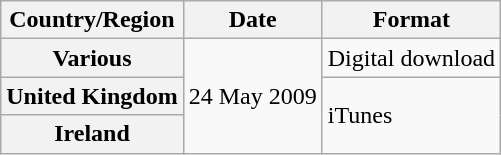<table class="wikitable plainrowheaders">
<tr>
<th scope="col">Country/Region</th>
<th scope="col">Date</th>
<th scope="col">Format</th>
</tr>
<tr>
<th scope="row">Various</th>
<td rowspan="3">24 May 2009</td>
<td>Digital download</td>
</tr>
<tr>
<th scope="row">United Kingdom</th>
<td rowspan="2">iTunes</td>
</tr>
<tr>
<th scope="row">Ireland</th>
</tr>
</table>
